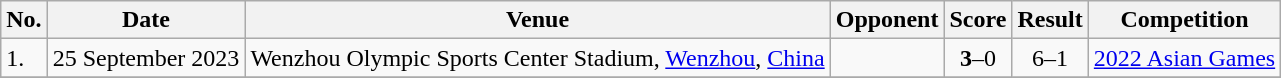<table class="wikitable">
<tr>
<th>No.</th>
<th>Date</th>
<th>Venue</th>
<th>Opponent</th>
<th>Score</th>
<th>Result</th>
<th>Competition</th>
</tr>
<tr>
<td>1.</td>
<td>25 September 2023</td>
<td>Wenzhou Olympic Sports Center Stadium, <a href='#'>Wenzhou</a>, <a href='#'>China</a></td>
<td></td>
<td align=center><strong>3</strong>–0</td>
<td align=center>6–1</td>
<td><a href='#'>2022 Asian Games</a></td>
</tr>
<tr>
</tr>
</table>
